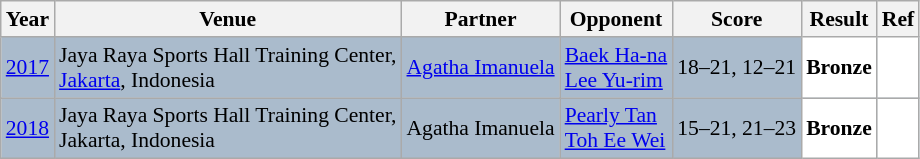<table class="sortable wikitable" style="font-size: 90%;">
<tr>
<th>Year</th>
<th>Venue</th>
<th>Partner</th>
<th>Opponent</th>
<th>Score</th>
<th>Result</th>
<th>Ref</th>
</tr>
<tr style="background:#AABBCC">
<td align="center"><a href='#'>2017</a></td>
<td align="left">Jaya Raya Sports Hall Training Center,<br><a href='#'>Jakarta</a>, Indonesia</td>
<td align="left"> <a href='#'>Agatha Imanuela</a></td>
<td align="left"> <a href='#'>Baek Ha-na</a><br> <a href='#'>Lee Yu-rim</a></td>
<td align="left">18–21, 12–21</td>
<td style="text-align:left; background:white"> <strong>Bronze</strong></td>
<td style="text-align:center; background:white"></td>
</tr>
<tr style="background:#AABBCC">
<td align="center"><a href='#'>2018</a></td>
<td align="left">Jaya Raya Sports Hall Training Center,<br>Jakarta, Indonesia</td>
<td align="left"> Agatha Imanuela</td>
<td align="left"> <a href='#'>Pearly Tan</a><br> <a href='#'>Toh Ee Wei</a></td>
<td align="left">15–21, 21–23</td>
<td style="text-align:left; background:white"> <strong>Bronze</strong></td>
<td style="text-align:center; background:white"></td>
</tr>
</table>
